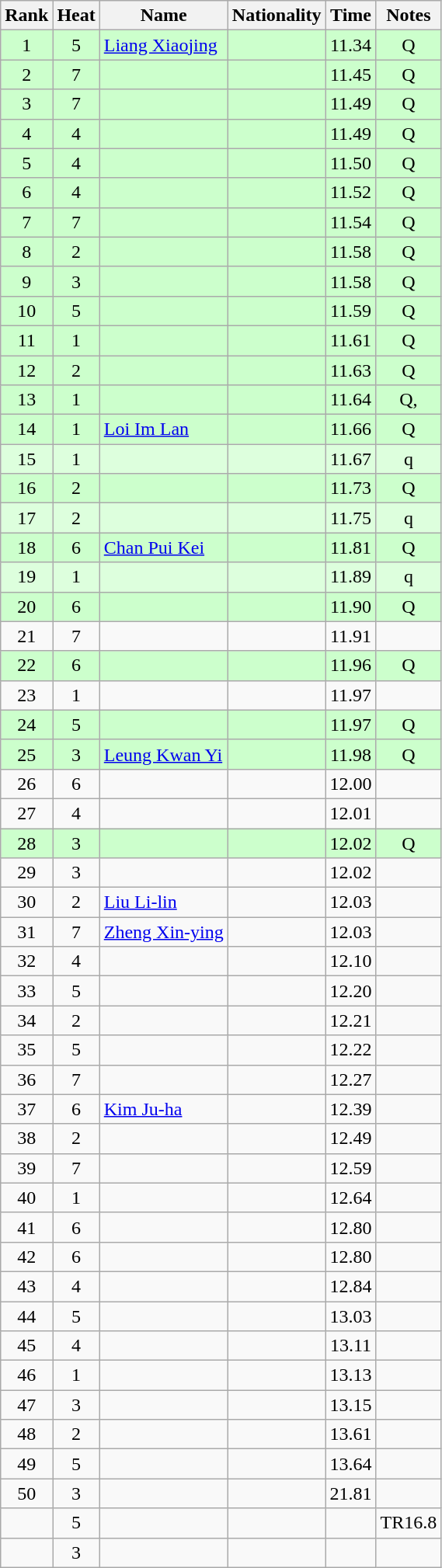<table class="wikitable sortable" style="text-align:center">
<tr>
<th>Rank</th>
<th>Heat</th>
<th>Name</th>
<th>Nationality</th>
<th>Time</th>
<th>Notes</th>
</tr>
<tr bgcolor=ccffcc>
<td>1</td>
<td>5</td>
<td align=left><a href='#'>Liang Xiaojing</a></td>
<td align=left></td>
<td>11.34</td>
<td>Q</td>
</tr>
<tr bgcolor=ccffcc>
<td>2</td>
<td>7</td>
<td align=left></td>
<td align=left></td>
<td>11.45</td>
<td>Q</td>
</tr>
<tr bgcolor=ccffcc>
<td>3</td>
<td>7</td>
<td align=left></td>
<td align=left></td>
<td>11.49</td>
<td>Q</td>
</tr>
<tr bgcolor=ccffcc>
<td>4</td>
<td>4</td>
<td align=left></td>
<td align=left></td>
<td>11.49</td>
<td>Q</td>
</tr>
<tr bgcolor=ccffcc>
<td>5</td>
<td>4</td>
<td align=left></td>
<td align=left></td>
<td>11.50</td>
<td>Q</td>
</tr>
<tr bgcolor=ccffcc>
<td>6</td>
<td>4</td>
<td align=left></td>
<td align=left></td>
<td>11.52</td>
<td>Q</td>
</tr>
<tr bgcolor=ccffcc>
<td>7</td>
<td>7</td>
<td align=left></td>
<td align=left></td>
<td>11.54</td>
<td>Q</td>
</tr>
<tr bgcolor=ccffcc>
<td>8</td>
<td>2</td>
<td align=left></td>
<td align=left></td>
<td>11.58</td>
<td>Q</td>
</tr>
<tr bgcolor=ccffcc>
<td>9</td>
<td>3</td>
<td align=left></td>
<td align=left></td>
<td>11.58</td>
<td>Q</td>
</tr>
<tr bgcolor=ccffcc>
<td>10</td>
<td>5</td>
<td align=left></td>
<td align=left></td>
<td>11.59</td>
<td>Q</td>
</tr>
<tr bgcolor=ccffcc>
<td>11</td>
<td>1</td>
<td align=left></td>
<td align=left></td>
<td>11.61</td>
<td>Q</td>
</tr>
<tr bgcolor=ccffcc>
<td>12</td>
<td>2</td>
<td align=left></td>
<td align=left></td>
<td>11.63</td>
<td>Q</td>
</tr>
<tr bgcolor=ccffcc>
<td>13</td>
<td>1</td>
<td align=left></td>
<td align=left></td>
<td>11.64</td>
<td>Q, </td>
</tr>
<tr bgcolor=ccffcc>
<td>14</td>
<td>1</td>
<td align=left><a href='#'>Loi Im Lan</a></td>
<td align=left></td>
<td>11.66</td>
<td>Q</td>
</tr>
<tr bgcolor=ddffdd>
<td>15</td>
<td>1</td>
<td align=left></td>
<td align=left></td>
<td>11.67</td>
<td>q</td>
</tr>
<tr bgcolor=ccffcc>
<td>16</td>
<td>2</td>
<td align=left></td>
<td align=left></td>
<td>11.73</td>
<td>Q</td>
</tr>
<tr bgcolor=ddffdd>
<td>17</td>
<td>2</td>
<td align=left></td>
<td align=left></td>
<td>11.75</td>
<td>q</td>
</tr>
<tr bgcolor=ccffcc>
<td>18</td>
<td>6</td>
<td align=left><a href='#'>Chan Pui Kei</a></td>
<td align=left></td>
<td>11.81</td>
<td>Q</td>
</tr>
<tr bgcolor=ddffdd>
<td>19</td>
<td>1</td>
<td align=left></td>
<td align=left></td>
<td>11.89</td>
<td>q</td>
</tr>
<tr bgcolor=ccffcc>
<td>20</td>
<td>6</td>
<td align=left></td>
<td align=left></td>
<td>11.90</td>
<td>Q</td>
</tr>
<tr>
<td>21</td>
<td>7</td>
<td align=left></td>
<td align=left></td>
<td>11.91</td>
<td></td>
</tr>
<tr bgcolor=ccffcc>
<td>22</td>
<td>6</td>
<td align=left></td>
<td align=left></td>
<td>11.96</td>
<td>Q</td>
</tr>
<tr>
<td>23</td>
<td>1</td>
<td align=left></td>
<td align=left></td>
<td>11.97</td>
<td></td>
</tr>
<tr bgcolor=ccffcc>
<td>24</td>
<td>5</td>
<td align=left></td>
<td align=left></td>
<td>11.97</td>
<td>Q</td>
</tr>
<tr bgcolor=ccffcc>
<td>25</td>
<td>3</td>
<td align=left><a href='#'>Leung Kwan Yi</a></td>
<td align=left></td>
<td>11.98</td>
<td>Q</td>
</tr>
<tr>
<td>26</td>
<td>6</td>
<td align=left></td>
<td align=left></td>
<td>12.00</td>
<td></td>
</tr>
<tr>
<td>27</td>
<td>4</td>
<td align=left></td>
<td align=left></td>
<td>12.01</td>
<td></td>
</tr>
<tr bgcolor=ccffcc>
<td>28</td>
<td>3</td>
<td align=left></td>
<td align=left></td>
<td>12.02</td>
<td>Q</td>
</tr>
<tr>
<td>29</td>
<td>3</td>
<td align=left></td>
<td align=left></td>
<td>12.02</td>
<td></td>
</tr>
<tr>
<td>30</td>
<td>2</td>
<td align=left><a href='#'>Liu Li-lin</a></td>
<td align=left></td>
<td>12.03</td>
<td></td>
</tr>
<tr>
<td>31</td>
<td>7</td>
<td align=left><a href='#'>Zheng Xin-ying</a></td>
<td align=left></td>
<td>12.03</td>
<td></td>
</tr>
<tr>
<td>32</td>
<td>4</td>
<td align=left></td>
<td align=left></td>
<td>12.10</td>
<td></td>
</tr>
<tr>
<td>33</td>
<td>5</td>
<td align=left></td>
<td align=left></td>
<td>12.20</td>
<td></td>
</tr>
<tr>
<td>34</td>
<td>2</td>
<td align=left></td>
<td align=left></td>
<td>12.21</td>
<td></td>
</tr>
<tr>
<td>35</td>
<td>5</td>
<td align=left></td>
<td align=left></td>
<td>12.22</td>
<td></td>
</tr>
<tr>
<td>36</td>
<td>7</td>
<td align=left></td>
<td align=left></td>
<td>12.27</td>
<td></td>
</tr>
<tr>
<td>37</td>
<td>6</td>
<td align=left><a href='#'>Kim Ju-ha</a></td>
<td align=left></td>
<td>12.39</td>
<td></td>
</tr>
<tr>
<td>38</td>
<td>2</td>
<td align=left></td>
<td align=left></td>
<td>12.49</td>
<td></td>
</tr>
<tr>
<td>39</td>
<td>7</td>
<td align=left></td>
<td align=left></td>
<td>12.59</td>
<td></td>
</tr>
<tr>
<td>40</td>
<td>1</td>
<td align=left></td>
<td align=left></td>
<td>12.64</td>
<td></td>
</tr>
<tr>
<td>41</td>
<td>6</td>
<td align=left></td>
<td align=left></td>
<td>12.80</td>
<td></td>
</tr>
<tr>
<td>42</td>
<td>6</td>
<td align=left></td>
<td align=left></td>
<td>12.80</td>
<td></td>
</tr>
<tr>
<td>43</td>
<td>4</td>
<td align=left></td>
<td align=left></td>
<td>12.84</td>
<td></td>
</tr>
<tr>
<td>44</td>
<td>5</td>
<td align=left></td>
<td align=left></td>
<td>13.03</td>
<td></td>
</tr>
<tr>
<td>45</td>
<td>4</td>
<td align=left></td>
<td align=left></td>
<td>13.11</td>
<td></td>
</tr>
<tr>
<td>46</td>
<td>1</td>
<td align=left></td>
<td align=left></td>
<td>13.13</td>
<td></td>
</tr>
<tr>
<td>47</td>
<td>3</td>
<td align=left></td>
<td align=left></td>
<td>13.15</td>
<td></td>
</tr>
<tr>
<td>48</td>
<td>2</td>
<td align=left></td>
<td align=left></td>
<td>13.61</td>
<td></td>
</tr>
<tr>
<td>49</td>
<td>5</td>
<td align=left></td>
<td align=left></td>
<td>13.64</td>
<td></td>
</tr>
<tr>
<td>50</td>
<td>3</td>
<td align=left></td>
<td align=left></td>
<td>21.81</td>
<td></td>
</tr>
<tr>
<td></td>
<td>5</td>
<td align=left></td>
<td align=left></td>
<td></td>
<td>TR16.8</td>
</tr>
<tr>
<td></td>
<td>3</td>
<td align=left></td>
<td align=left></td>
<td></td>
<td></td>
</tr>
</table>
